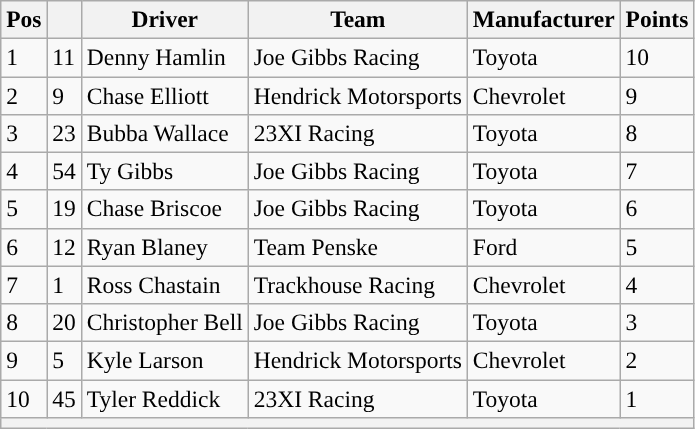<table class="wikitable" style="font-size:98%">
<tr>
<th>Pos</th>
<th></th>
<th>Driver</th>
<th>Team</th>
<th>Manufacturer</th>
<th>Points</th>
</tr>
<tr>
<td>1</td>
<td>11</td>
<td>Denny Hamlin</td>
<td>Joe Gibbs Racing</td>
<td>Toyota</td>
<td>10</td>
</tr>
<tr>
<td>2</td>
<td>9</td>
<td>Chase Elliott</td>
<td>Hendrick Motorsports</td>
<td>Chevrolet</td>
<td>9</td>
</tr>
<tr>
<td>3</td>
<td>23</td>
<td>Bubba Wallace</td>
<td>23XI Racing</td>
<td>Toyota</td>
<td>8</td>
</tr>
<tr>
<td>4</td>
<td>54</td>
<td>Ty Gibbs</td>
<td>Joe Gibbs Racing</td>
<td>Toyota</td>
<td>7</td>
</tr>
<tr>
<td>5</td>
<td>19</td>
<td>Chase Briscoe</td>
<td>Joe Gibbs Racing</td>
<td>Toyota</td>
<td>6</td>
</tr>
<tr>
<td>6</td>
<td>12</td>
<td>Ryan Blaney</td>
<td>Team Penske</td>
<td>Ford</td>
<td>5</td>
</tr>
<tr>
<td>7</td>
<td>1</td>
<td>Ross Chastain</td>
<td>Trackhouse Racing</td>
<td>Chevrolet</td>
<td>4</td>
</tr>
<tr>
<td>8</td>
<td>20</td>
<td>Christopher Bell</td>
<td>Joe Gibbs Racing</td>
<td>Toyota</td>
<td>3</td>
</tr>
<tr>
<td>9</td>
<td>5</td>
<td>Kyle Larson</td>
<td>Hendrick Motorsports</td>
<td>Chevrolet</td>
<td>2</td>
</tr>
<tr>
<td>10</td>
<td>45</td>
<td>Tyler Reddick</td>
<td>23XI Racing</td>
<td>Toyota</td>
<td>1</td>
</tr>
<tr>
<th colspan="6"></th>
</tr>
</table>
